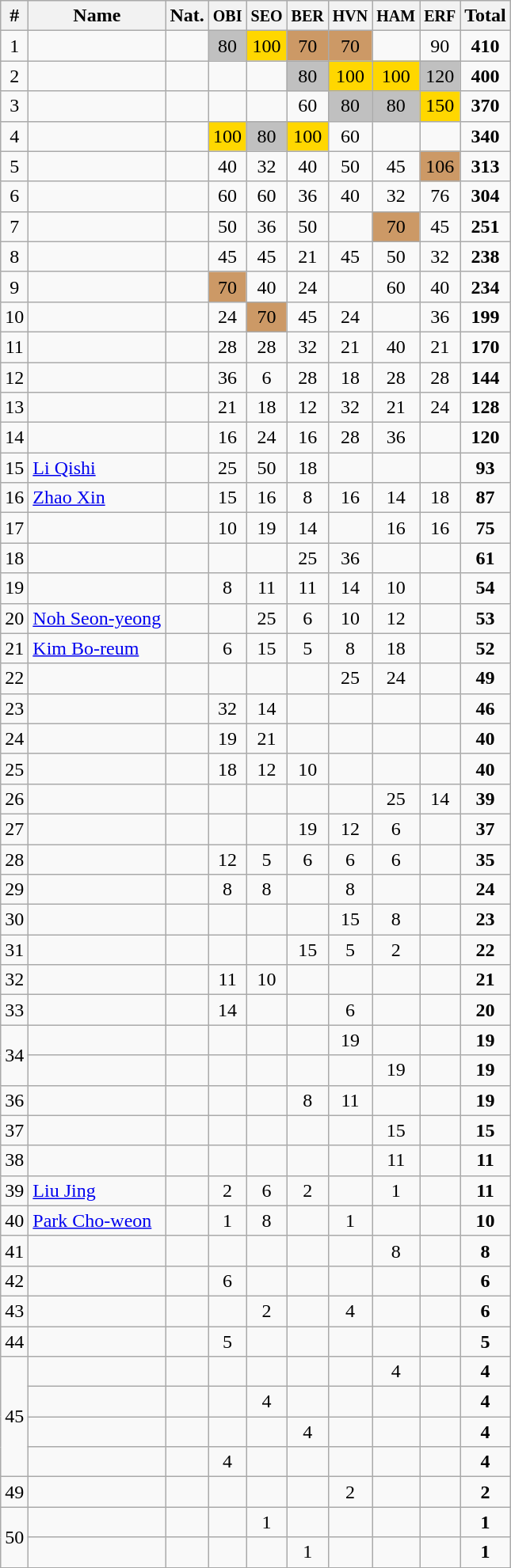<table class="wikitable sortable" style="text-align:center;">
<tr>
<th>#</th>
<th>Name</th>
<th>Nat.</th>
<th><small>OBI</small></th>
<th><small>SEO</small></th>
<th><small>BER</small></th>
<th><small>HVN</small></th>
<th><small>HAM </small></th>
<th><small>ERF</small></th>
<th>Total</th>
</tr>
<tr>
<td>1</td>
<td align=left></td>
<td></td>
<td bgcolor=silver>80</td>
<td bgcolor=gold>100</td>
<td bgcolor=cc9966>70</td>
<td bgcolor=cc9966>70</td>
<td></td>
<td>90</td>
<td><strong>410</strong></td>
</tr>
<tr>
<td>2</td>
<td align=left></td>
<td></td>
<td></td>
<td></td>
<td bgcolor=silver>80</td>
<td bgcolor=gold>100</td>
<td bgcolor=gold>100</td>
<td bgcolor=silver>120</td>
<td><strong>400</strong></td>
</tr>
<tr>
<td>3</td>
<td align=left></td>
<td></td>
<td></td>
<td></td>
<td>60</td>
<td bgcolor=silver>80</td>
<td bgcolor=silver>80</td>
<td bgcolor=gold>150</td>
<td><strong>370</strong></td>
</tr>
<tr>
<td>4</td>
<td align=left></td>
<td></td>
<td bgcolor=gold>100</td>
<td bgcolor=silver>80</td>
<td bgcolor=gold>100</td>
<td>60</td>
<td></td>
<td></td>
<td><strong>340</strong></td>
</tr>
<tr>
<td>5</td>
<td align=left></td>
<td></td>
<td>40</td>
<td>32</td>
<td>40</td>
<td>50</td>
<td>45</td>
<td bgcolor=cc9966>106</td>
<td><strong>313</strong></td>
</tr>
<tr>
<td>6</td>
<td align=left></td>
<td></td>
<td>60</td>
<td>60</td>
<td>36</td>
<td>40</td>
<td>32</td>
<td>76</td>
<td><strong>304</strong></td>
</tr>
<tr>
<td>7</td>
<td align=left></td>
<td></td>
<td>50</td>
<td>36</td>
<td>50</td>
<td></td>
<td bgcolor=cc9966>70</td>
<td>45</td>
<td><strong>251</strong></td>
</tr>
<tr>
<td>8</td>
<td align=left></td>
<td></td>
<td>45</td>
<td>45</td>
<td>21</td>
<td>45</td>
<td>50</td>
<td>32</td>
<td><strong>238</strong></td>
</tr>
<tr>
<td>9</td>
<td align=left></td>
<td></td>
<td bgcolor=cc9966>70</td>
<td>40</td>
<td>24</td>
<td></td>
<td>60</td>
<td>40</td>
<td><strong>234</strong></td>
</tr>
<tr>
<td>10</td>
<td align=left></td>
<td></td>
<td>24</td>
<td bgcolor=cc9966>70</td>
<td>45</td>
<td>24</td>
<td></td>
<td>36</td>
<td><strong>199</strong></td>
</tr>
<tr>
<td>11</td>
<td align=left></td>
<td></td>
<td>28</td>
<td>28</td>
<td>32</td>
<td>21</td>
<td>40</td>
<td>21</td>
<td><strong>170</strong></td>
</tr>
<tr>
<td>12</td>
<td align=left></td>
<td></td>
<td>36</td>
<td>6</td>
<td>28</td>
<td>18</td>
<td>28</td>
<td>28</td>
<td><strong>144</strong></td>
</tr>
<tr>
<td>13</td>
<td align=left></td>
<td></td>
<td>21</td>
<td>18</td>
<td>12</td>
<td>32</td>
<td>21</td>
<td>24</td>
<td><strong>128</strong></td>
</tr>
<tr>
<td>14</td>
<td align=left></td>
<td></td>
<td>16</td>
<td>24</td>
<td>16</td>
<td>28</td>
<td>36</td>
<td></td>
<td><strong>120</strong></td>
</tr>
<tr>
<td>15</td>
<td align=left><a href='#'>Li Qishi</a></td>
<td></td>
<td>25</td>
<td>50</td>
<td>18</td>
<td></td>
<td></td>
<td></td>
<td><strong>93</strong></td>
</tr>
<tr>
<td>16</td>
<td align=left><a href='#'>Zhao Xin</a></td>
<td></td>
<td>15</td>
<td>16</td>
<td>8</td>
<td>16</td>
<td>14</td>
<td>18</td>
<td><strong>87</strong></td>
</tr>
<tr>
<td>17</td>
<td align=left></td>
<td></td>
<td>10</td>
<td>19</td>
<td>14</td>
<td></td>
<td>16</td>
<td>16</td>
<td><strong>75</strong></td>
</tr>
<tr>
<td>18</td>
<td align=left></td>
<td></td>
<td></td>
<td></td>
<td>25</td>
<td>36</td>
<td></td>
<td></td>
<td><strong>61</strong></td>
</tr>
<tr>
<td>19</td>
<td align=left></td>
<td></td>
<td>8</td>
<td>11</td>
<td>11</td>
<td>14</td>
<td>10</td>
<td></td>
<td><strong>54</strong></td>
</tr>
<tr>
<td>20</td>
<td align=left><a href='#'>Noh Seon-yeong</a></td>
<td></td>
<td></td>
<td>25</td>
<td>6</td>
<td>10</td>
<td>12</td>
<td></td>
<td><strong>53</strong></td>
</tr>
<tr>
<td>21</td>
<td align=left><a href='#'>Kim Bo-reum</a></td>
<td></td>
<td>6</td>
<td>15</td>
<td>5</td>
<td>8</td>
<td>18</td>
<td></td>
<td><strong>52</strong></td>
</tr>
<tr>
<td>22</td>
<td align=left></td>
<td></td>
<td></td>
<td></td>
<td></td>
<td>25</td>
<td>24</td>
<td></td>
<td><strong>49</strong></td>
</tr>
<tr>
<td>23</td>
<td align=left></td>
<td></td>
<td>32</td>
<td>14</td>
<td></td>
<td></td>
<td></td>
<td></td>
<td><strong>46</strong></td>
</tr>
<tr>
<td>24</td>
<td align=left></td>
<td></td>
<td>19</td>
<td>21</td>
<td></td>
<td></td>
<td></td>
<td></td>
<td><strong>40</strong></td>
</tr>
<tr>
<td>25</td>
<td align=left></td>
<td></td>
<td>18</td>
<td>12</td>
<td>10</td>
<td></td>
<td></td>
<td></td>
<td><strong>40</strong></td>
</tr>
<tr>
<td>26</td>
<td align=left></td>
<td></td>
<td></td>
<td></td>
<td></td>
<td></td>
<td>25</td>
<td>14</td>
<td><strong>39</strong></td>
</tr>
<tr>
<td>27</td>
<td align=left></td>
<td></td>
<td></td>
<td></td>
<td>19</td>
<td>12</td>
<td>6</td>
<td></td>
<td><strong>37</strong></td>
</tr>
<tr>
<td>28</td>
<td align=left></td>
<td></td>
<td>12</td>
<td>5</td>
<td>6</td>
<td>6</td>
<td>6</td>
<td></td>
<td><strong>35</strong></td>
</tr>
<tr>
<td>29</td>
<td align=left></td>
<td></td>
<td>8</td>
<td>8</td>
<td></td>
<td>8</td>
<td></td>
<td></td>
<td><strong>24</strong></td>
</tr>
<tr>
<td>30</td>
<td align=left></td>
<td></td>
<td></td>
<td></td>
<td></td>
<td>15</td>
<td>8</td>
<td></td>
<td><strong>23</strong></td>
</tr>
<tr>
<td>31</td>
<td align=left></td>
<td></td>
<td></td>
<td></td>
<td>15</td>
<td>5</td>
<td>2</td>
<td></td>
<td><strong>22</strong></td>
</tr>
<tr>
<td>32</td>
<td align=left></td>
<td></td>
<td>11</td>
<td>10</td>
<td></td>
<td></td>
<td></td>
<td></td>
<td><strong>21</strong></td>
</tr>
<tr>
<td>33</td>
<td align=left></td>
<td></td>
<td>14</td>
<td></td>
<td></td>
<td>6</td>
<td></td>
<td></td>
<td><strong>20</strong></td>
</tr>
<tr>
<td rowspan=2>34</td>
<td align=left></td>
<td></td>
<td></td>
<td></td>
<td></td>
<td>19</td>
<td></td>
<td></td>
<td><strong>19</strong></td>
</tr>
<tr>
<td align=left></td>
<td></td>
<td></td>
<td></td>
<td></td>
<td></td>
<td>19</td>
<td></td>
<td><strong>19</strong></td>
</tr>
<tr>
<td>36</td>
<td align=left></td>
<td></td>
<td></td>
<td></td>
<td>8</td>
<td>11</td>
<td></td>
<td></td>
<td><strong>19</strong></td>
</tr>
<tr>
<td>37</td>
<td align=left></td>
<td></td>
<td></td>
<td></td>
<td></td>
<td></td>
<td>15</td>
<td></td>
<td><strong>15</strong></td>
</tr>
<tr>
<td>38</td>
<td align=left></td>
<td></td>
<td></td>
<td></td>
<td></td>
<td></td>
<td>11</td>
<td></td>
<td><strong>11</strong></td>
</tr>
<tr>
<td>39</td>
<td align=left><a href='#'>Liu Jing</a></td>
<td></td>
<td>2</td>
<td>6</td>
<td>2</td>
<td></td>
<td>1</td>
<td></td>
<td><strong>11</strong></td>
</tr>
<tr>
<td>40</td>
<td align=left><a href='#'>Park Cho-weon</a></td>
<td></td>
<td>1</td>
<td>8</td>
<td></td>
<td>1</td>
<td></td>
<td></td>
<td><strong>10</strong></td>
</tr>
<tr>
<td>41</td>
<td align=left></td>
<td></td>
<td></td>
<td></td>
<td></td>
<td></td>
<td>8</td>
<td></td>
<td><strong>8</strong></td>
</tr>
<tr>
<td>42</td>
<td align=left></td>
<td></td>
<td>6</td>
<td></td>
<td></td>
<td></td>
<td></td>
<td></td>
<td><strong>6</strong></td>
</tr>
<tr>
<td>43</td>
<td align=left></td>
<td></td>
<td></td>
<td>2</td>
<td></td>
<td>4</td>
<td></td>
<td></td>
<td><strong>6</strong></td>
</tr>
<tr>
<td>44</td>
<td align=left></td>
<td></td>
<td>5</td>
<td></td>
<td></td>
<td></td>
<td></td>
<td></td>
<td><strong>5</strong></td>
</tr>
<tr>
<td rowspan=4>45</td>
<td align=left></td>
<td></td>
<td></td>
<td></td>
<td></td>
<td></td>
<td>4</td>
<td></td>
<td><strong>4</strong></td>
</tr>
<tr>
<td align=left></td>
<td></td>
<td></td>
<td>4</td>
<td></td>
<td></td>
<td></td>
<td></td>
<td><strong>4</strong></td>
</tr>
<tr>
<td align=left></td>
<td></td>
<td></td>
<td></td>
<td>4</td>
<td></td>
<td></td>
<td></td>
<td><strong>4</strong></td>
</tr>
<tr>
<td align=left></td>
<td></td>
<td>4</td>
<td></td>
<td></td>
<td></td>
<td></td>
<td></td>
<td><strong>4</strong></td>
</tr>
<tr>
<td>49</td>
<td align=left></td>
<td></td>
<td></td>
<td></td>
<td></td>
<td>2</td>
<td></td>
<td></td>
<td><strong>2</strong></td>
</tr>
<tr>
<td rowspan=2>50</td>
<td align=left></td>
<td></td>
<td></td>
<td>1</td>
<td></td>
<td></td>
<td></td>
<td></td>
<td><strong>1</strong></td>
</tr>
<tr>
<td align=left></td>
<td></td>
<td></td>
<td></td>
<td>1</td>
<td></td>
<td></td>
<td></td>
<td><strong>1</strong></td>
</tr>
</table>
